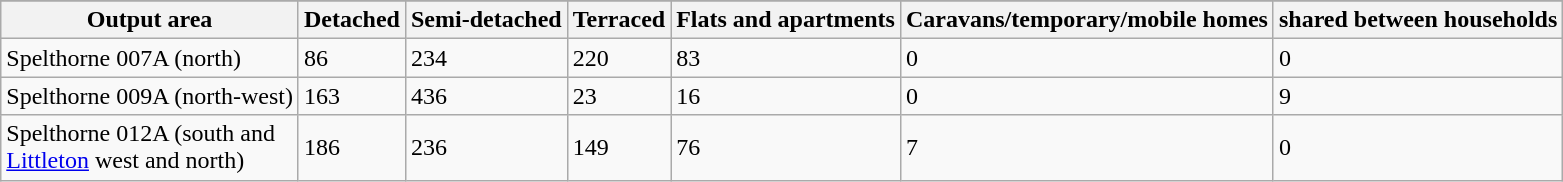<table class="wikitable">
<tr>
</tr>
<tr>
<th>Output area</th>
<th>Detached</th>
<th>Semi-detached</th>
<th>Terraced</th>
<th>Flats and apartments</th>
<th>Caravans/temporary/mobile homes</th>
<th>shared between households</th>
</tr>
<tr>
<td>Spelthorne 007A (north)</td>
<td>86</td>
<td>234</td>
<td>220</td>
<td>83</td>
<td>0</td>
<td>0</td>
</tr>
<tr>
<td>Spelthorne 009A (north-west)</td>
<td>163</td>
<td>436</td>
<td>23</td>
<td>16</td>
<td>0</td>
<td>9</td>
</tr>
<tr>
<td>Spelthorne 012A (south and<br><a href='#'>Littleton</a> west and north)</td>
<td>186</td>
<td>236</td>
<td>149</td>
<td>76</td>
<td>7</td>
<td>0</td>
</tr>
</table>
